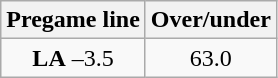<table class="wikitable">
<tr align="center">
<th style=>Pregame line</th>
<th style=>Over/under</th>
</tr>
<tr align="center">
<td><strong>LA</strong> –3.5</td>
<td>63.0</td>
</tr>
</table>
